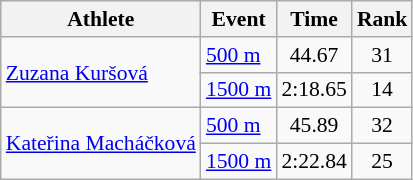<table class="wikitable" style="font-size:90%">
<tr>
<th>Athlete</th>
<th>Event</th>
<th>Time</th>
<th>Rank</th>
</tr>
<tr align=center>
<td align=left rowspan=2><a href='#'>Zuzana Kuršová</a></td>
<td align=left><a href='#'>500 m</a></td>
<td>44.67</td>
<td>31</td>
</tr>
<tr align=center>
<td align=left><a href='#'>1500 m</a></td>
<td>2:18.65</td>
<td>14</td>
</tr>
<tr align=center>
<td align=left rowspan=2><a href='#'>Kateřina Macháčková</a></td>
<td align=left><a href='#'>500 m</a></td>
<td>45.89</td>
<td>32</td>
</tr>
<tr align=center>
<td align=left><a href='#'>1500 m</a></td>
<td>2:22.84</td>
<td>25</td>
</tr>
</table>
